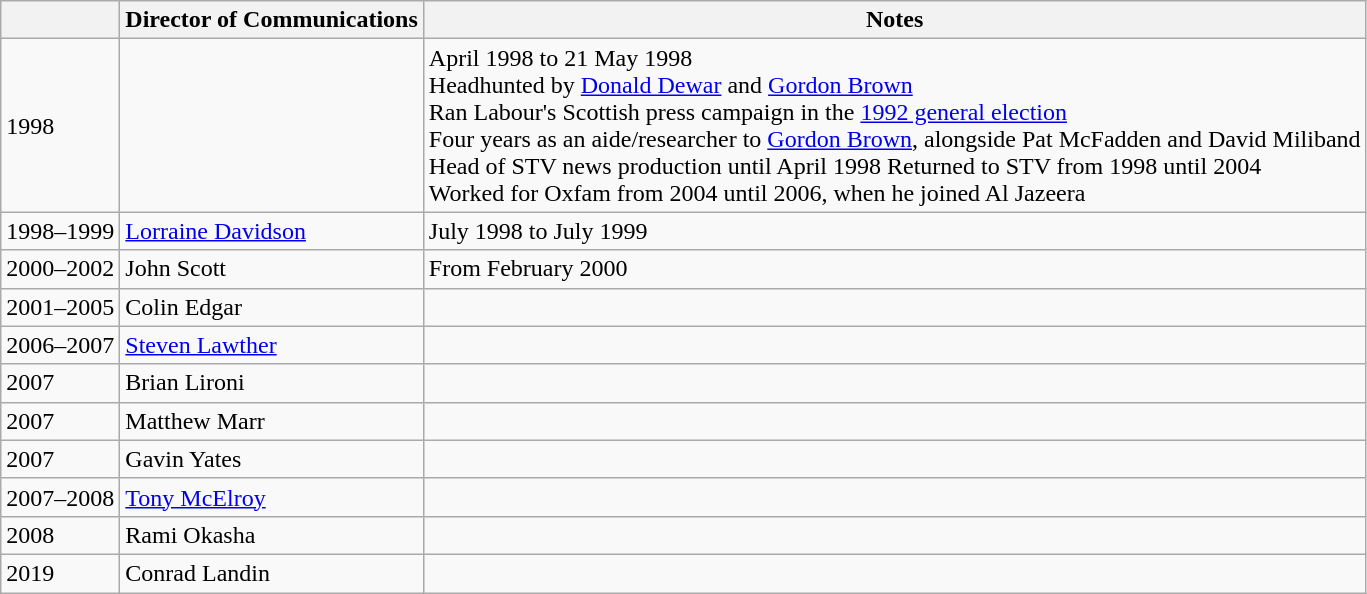<table class="wikitable">
<tr>
<th></th>
<th>Director of Communications</th>
<th>Notes</th>
</tr>
<tr>
<td>1998</td>
<td></td>
<td>April 1998 to 21 May 1998<br>Headhunted by <a href='#'>Donald Dewar</a> and <a href='#'>Gordon Brown</a><br>Ran Labour's Scottish press campaign in the <a href='#'>1992 general election</a><br>Four years as an aide/researcher to <a href='#'>Gordon Brown</a>, alongside Pat McFadden and David Miliband<br>Head of STV news production until April 1998 Returned to STV from 1998 until 2004<br>Worked for Oxfam from 2004 until 2006, when he joined Al Jazeera</td>
</tr>
<tr>
<td>1998–1999</td>
<td><a href='#'>Lorraine Davidson</a></td>
<td>July 1998 to July 1999</td>
</tr>
<tr>
<td>2000–2002</td>
<td>John Scott</td>
<td>From February 2000</td>
</tr>
<tr>
<td>2001–2005</td>
<td>Colin Edgar</td>
<td></td>
</tr>
<tr>
<td>2006–2007</td>
<td><a href='#'>Steven Lawther</a></td>
<td></td>
</tr>
<tr>
<td>2007</td>
<td>Brian Lironi</td>
<td></td>
</tr>
<tr>
<td>2007</td>
<td>Matthew Marr</td>
<td></td>
</tr>
<tr>
<td>2007</td>
<td>Gavin Yates</td>
<td></td>
</tr>
<tr>
<td>2007–2008</td>
<td><a href='#'>Tony McElroy</a></td>
<td></td>
</tr>
<tr>
<td>2008</td>
<td>Rami Okasha</td>
<td></td>
</tr>
<tr>
<td>2019</td>
<td>Conrad Landin</td>
<td></td>
</tr>
</table>
